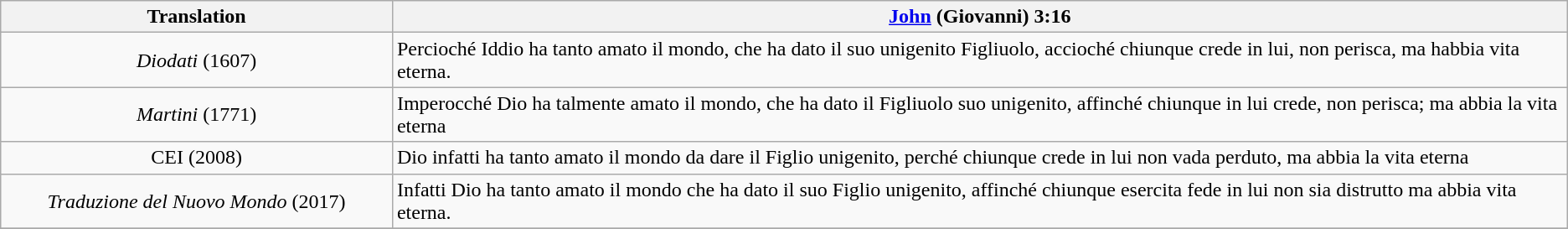<table class="wikitable">
<tr>
<th align="center" width="25%">Translation</th>
<th><a href='#'>John</a> (Giovanni) 3:16</th>
</tr>
<tr>
<td align="center"><em>Diodati</em> (1607)</td>
<td>Percioché Iddio ha tanto amato il mondo, che ha dato il suo unigenito Figliuolo, accioché chiunque crede in lui, non perisca, ma habbia vita eterna.</td>
</tr>
<tr>
<td align="center"><em>Martini</em> (1771)</td>
<td>Imperocché Dio ha talmente amato il mondo, che ha dato il Figliuolo suo unigenito, affinché chiunque in lui crede, non perisca; ma abbia la vita eterna</td>
</tr>
<tr>
<td align="center">CEI (2008)</td>
<td>Dio infatti ha tanto amato il mondo da dare il Figlio unigenito, perché chiunque crede in lui non vada perduto, ma abbia la vita eterna</td>
</tr>
<tr>
<td align="center"><em>Traduzione del Nuovo Mondo</em> (2017)</td>
<td>Infatti Dio ha tanto amato il mondo che ha dato il suo Figlio unigenito, affinché chiunque esercita fede in lui non sia distrutto ma abbia vita eterna.</td>
</tr>
<tr>
</tr>
</table>
